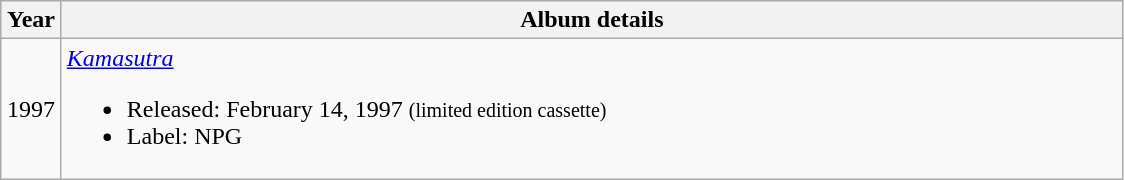<table class="wikitable">
<tr>
<th style="width:33px;">Year</th>
<th style="width:700px;">Album details</th>
</tr>
<tr>
<td style="text-align:center;">1997</td>
<td align="left"><em><a href='#'>Kamasutra</a></em><br><ul><li>Released: February 14, 1997 <small>(limited edition cassette)</small></li><li>Label: NPG</li></ul></td>
</tr>
</table>
